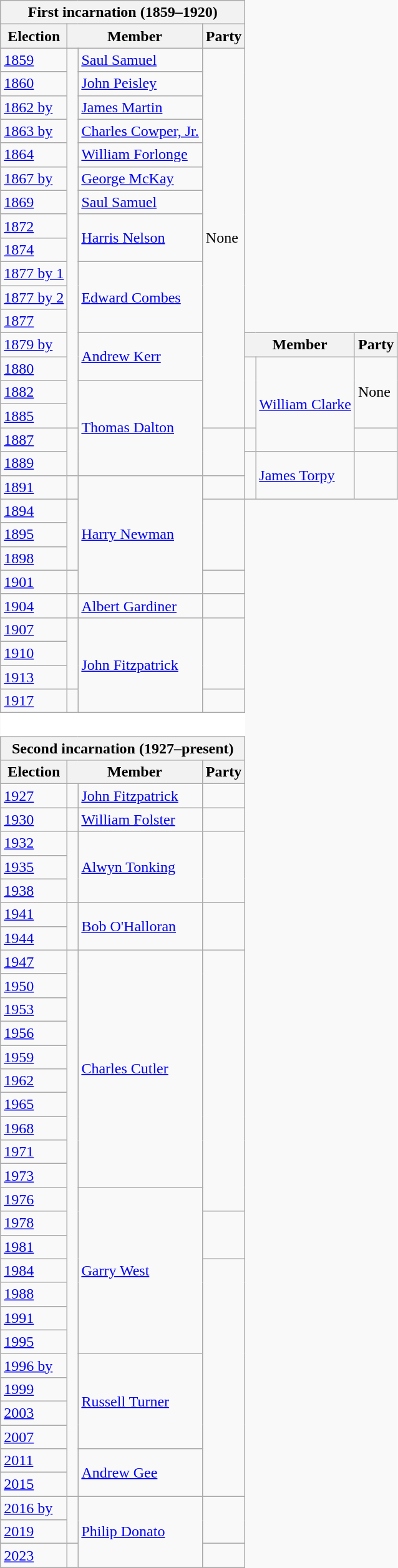<table class="wikitable" style='border-style: none none none none;'>
<tr>
<th colspan="4">First incarnation (1859–1920)</th>
</tr>
<tr>
<th>Election</th>
<th colspan="2">Member</th>
<th>Party</th>
</tr>
<tr style="background: #f9f9f9">
<td><a href='#'>1859</a></td>
<td rowspan="16" > </td>
<td><a href='#'>Saul Samuel</a></td>
<td rowspan="16">None</td>
</tr>
<tr style="background: #f9f9f9">
<td><a href='#'>1860</a></td>
<td><a href='#'>John Peisley</a></td>
</tr>
<tr style="background: #f9f9f9">
<td><a href='#'>1862 by</a></td>
<td><a href='#'>James Martin</a></td>
</tr>
<tr style="background: #f9f9f9">
<td><a href='#'>1863 by</a></td>
<td><a href='#'>Charles Cowper, Jr.</a></td>
</tr>
<tr style="background: #f9f9f9">
<td><a href='#'>1864</a></td>
<td><a href='#'>William Forlonge</a></td>
</tr>
<tr style="background: #f9f9f9">
<td><a href='#'>1867 by</a></td>
<td><a href='#'>George McKay</a></td>
</tr>
<tr style="background: #f9f9f9">
<td><a href='#'>1869</a></td>
<td><a href='#'>Saul Samuel</a></td>
</tr>
<tr style="background: #f9f9f9">
<td><a href='#'>1872</a></td>
<td rowspan="2"><a href='#'>Harris Nelson</a></td>
</tr>
<tr style="background: #f9f9f9">
<td><a href='#'>1874</a></td>
</tr>
<tr style="background: #f9f9f9">
<td><a href='#'>1877 by 1</a></td>
<td rowspan="3"><a href='#'>Edward Combes</a></td>
</tr>
<tr style="background: #f9f9f9">
<td><a href='#'>1877 by 2</a></td>
</tr>
<tr style="background: #f9f9f9">
<td><a href='#'>1877</a></td>
</tr>
<tr style="background: #f9f9f9">
<td><a href='#'>1879 by</a></td>
<td rowspan="2"><a href='#'>Andrew Kerr</a></td>
<th colspan="2">Member</th>
<th>Party</th>
</tr>
<tr style="background: #f9f9f9">
<td><a href='#'>1880</a></td>
<td rowspan="3" > </td>
<td rowspan="4"><a href='#'>William Clarke</a></td>
<td rowspan="3">None</td>
</tr>
<tr style="background: #f9f9f9">
<td><a href='#'>1882</a></td>
<td rowspan="4"><a href='#'>Thomas Dalton</a></td>
</tr>
<tr style="background: #f9f9f9">
<td><a href='#'>1885</a></td>
</tr>
<tr style="background: #f9f9f9">
<td><a href='#'>1887</a></td>
<td rowspan="2" > </td>
<td rowspan="2"></td>
<td> </td>
<td></td>
</tr>
<tr style="background: #f9f9f9">
<td><a href='#'>1889</a></td>
<td rowspan="2" > </td>
<td rowspan="2"><a href='#'>James Torpy</a></td>
<td rowspan="2"></td>
</tr>
<tr style="background: #f9f9f9">
<td><a href='#'>1891</a></td>
<td> </td>
<td rowspan="5"><a href='#'>Harry Newman</a></td>
<td></td>
</tr>
<tr style="background: #f9f9f9">
<td><a href='#'>1894</a></td>
<td rowspan="3" > </td>
<td rowspan="3"></td>
</tr>
<tr style="background: #f9f9f9">
<td><a href='#'>1895</a></td>
</tr>
<tr style="background: #f9f9f9">
<td><a href='#'>1898</a></td>
</tr>
<tr style="background: #f9f9f9">
<td><a href='#'>1901</a></td>
<td> </td>
<td></td>
</tr>
<tr style="background: #f9f9f9">
<td><a href='#'>1904</a></td>
<td> </td>
<td><a href='#'>Albert Gardiner</a></td>
<td></td>
</tr>
<tr style="background: #f9f9f9">
<td><a href='#'>1907</a></td>
<td rowspan="3" > </td>
<td rowspan="4"><a href='#'>John Fitzpatrick</a></td>
<td rowspan="3"></td>
</tr>
<tr style="background: #f9f9f9">
<td><a href='#'>1910</a></td>
</tr>
<tr style="background: #f9f9f9">
<td><a href='#'>1913</a></td>
</tr>
<tr style="background: #f9f9f9">
<td><a href='#'>1917</a></td>
<td> </td>
<td></td>
</tr>
<tr>
<td colspan="4" style='background: #FFFFFF; border-style: none none none none;'> </td>
</tr>
<tr>
<th colspan="4">Second incarnation (1927–present)</th>
</tr>
<tr>
<th>Election</th>
<th colspan="2">Member</th>
<th>Party</th>
</tr>
<tr style="background: #f9f9f9">
<td><a href='#'>1927</a></td>
<td> </td>
<td><a href='#'>John Fitzpatrick</a></td>
<td></td>
</tr>
<tr style="background: #f9f9f9">
<td><a href='#'>1930</a></td>
<td> </td>
<td><a href='#'>William Folster</a></td>
<td></td>
</tr>
<tr style="background: #f9f9f9">
<td><a href='#'>1932</a></td>
<td rowspan="3" > </td>
<td rowspan="3"><a href='#'>Alwyn Tonking</a></td>
<td rowspan="3"></td>
</tr>
<tr style="background: #f9f9f9">
<td><a href='#'>1935</a></td>
</tr>
<tr style="background: #f9f9f9">
<td><a href='#'>1938</a></td>
</tr>
<tr style="background: #f9f9f9">
<td><a href='#'>1941</a></td>
<td rowspan="2" > </td>
<td rowspan="2"><a href='#'>Bob O'Halloran</a></td>
<td rowspan="2"></td>
</tr>
<tr style="background: #f9f9f9">
<td><a href='#'>1944</a></td>
</tr>
<tr style="background: #f9f9f9">
<td><a href='#'>1947</a></td>
<td rowspan="23" > </td>
<td rowspan="10"><a href='#'>Charles Cutler</a></td>
<td rowspan="11"></td>
</tr>
<tr style="background: #f9f9f9">
<td><a href='#'>1950</a></td>
</tr>
<tr style="background: #f9f9f9">
<td><a href='#'>1953</a></td>
</tr>
<tr style="background: #f9f9f9">
<td><a href='#'>1956</a></td>
</tr>
<tr style="background: #f9f9f9">
<td><a href='#'>1959</a></td>
</tr>
<tr style="background: #f9f9f9">
<td><a href='#'>1962</a></td>
</tr>
<tr style="background: #f9f9f9">
<td><a href='#'>1965</a></td>
</tr>
<tr style="background: #f9f9f9">
<td><a href='#'>1968</a></td>
</tr>
<tr style="background: #f9f9f9">
<td><a href='#'>1971</a></td>
</tr>
<tr style="background: #f9f9f9">
<td><a href='#'>1973</a></td>
</tr>
<tr style="background: #f9f9f9">
<td><a href='#'>1976</a></td>
<td rowspan="7"><a href='#'>Garry West</a></td>
</tr>
<tr style="background: #f9f9f9">
<td><a href='#'>1978</a></td>
<td rowspan="2"></td>
</tr>
<tr style="background: #f9f9f9">
<td><a href='#'>1981</a></td>
</tr>
<tr style="background: #f9f9f9">
<td><a href='#'>1984</a></td>
<td rowspan="10"></td>
</tr>
<tr style="background: #f9f9f9">
<td><a href='#'>1988</a></td>
</tr>
<tr style="background: #f9f9f9">
<td><a href='#'>1991</a></td>
</tr>
<tr style="background: #f9f9f9">
<td><a href='#'>1995</a></td>
</tr>
<tr style="background: #f9f9f9">
<td><a href='#'>1996 by</a></td>
<td rowspan="4"><a href='#'>Russell Turner</a></td>
</tr>
<tr style="background: #f9f9f9">
<td><a href='#'>1999</a></td>
</tr>
<tr style="background: #f9f9f9">
<td><a href='#'>2003</a></td>
</tr>
<tr style="background: #f9f9f9">
<td><a href='#'>2007</a></td>
</tr>
<tr style="background: #f9f9f9">
<td><a href='#'>2011</a></td>
<td rowspan="2"><a href='#'>Andrew Gee</a></td>
</tr>
<tr style="background: #f9f9f9">
<td><a href='#'>2015</a></td>
</tr>
<tr style="background: #f9f9f9">
<td><a href='#'>2016 by</a></td>
<td rowspan="2" > </td>
<td rowspan="3"><a href='#'>Philip Donato</a></td>
<td rowspan="2"></td>
</tr>
<tr style="background: #f9f9f9">
<td><a href='#'>2019</a></td>
</tr>
<tr style="background: #f9f9f9">
<td><a href='#'>2023</a></td>
<td> </td>
<td></td>
</tr>
</table>
